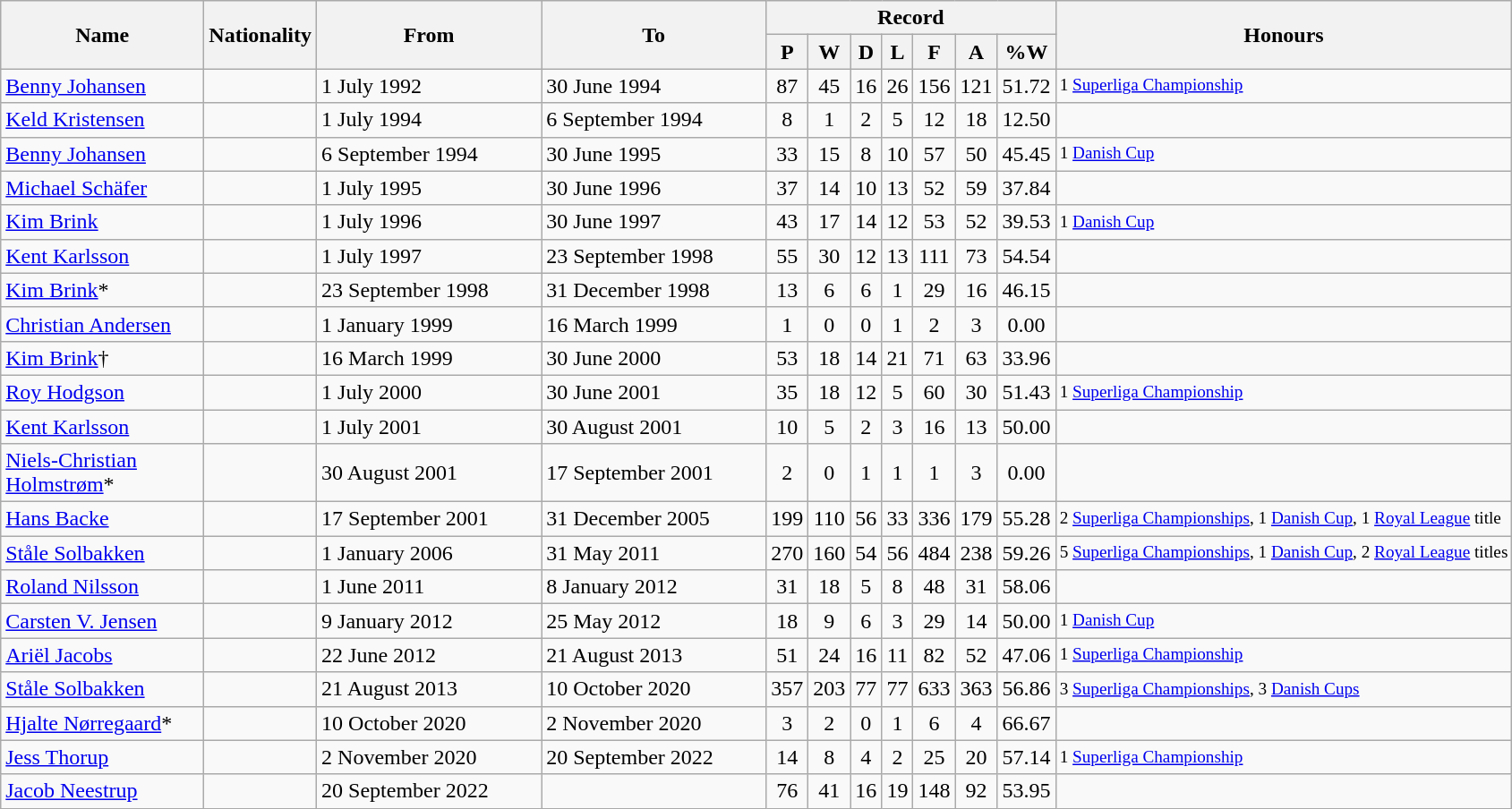<table class="wikitable" style="text-align: center">
<tr>
<th rowspan="2" style="width: 9em">Name</th>
<th rowspan="2">Nationality</th>
<th rowspan="2" style="width: 10em">From</th>
<th rowspan="2" style="width: 10em">To</th>
<th colspan="7">Record</th>
<th rowspan="2">Honours</th>
</tr>
<tr>
<th>P</th>
<th>W</th>
<th>D</th>
<th>L</th>
<th>F</th>
<th>A</th>
<th>%W</th>
</tr>
<tr>
<td align=left><a href='#'>Benny Johansen</a></td>
<td></td>
<td align=left>1 July 1992</td>
<td align=left>30 June 1994</td>
<td>87</td>
<td>45</td>
<td>16</td>
<td>26</td>
<td>156</td>
<td>121</td>
<td>51.72</td>
<td align=left style="font-size: 80%">1 <a href='#'>Superliga Championship</a></td>
</tr>
<tr>
<td align=left><a href='#'>Keld Kristensen</a></td>
<td></td>
<td align=left>1 July 1994</td>
<td align=left>6 September 1994</td>
<td>8</td>
<td>1</td>
<td>2</td>
<td>5</td>
<td>12</td>
<td>18</td>
<td>12.50</td>
<td></td>
</tr>
<tr>
<td align=left><a href='#'>Benny Johansen</a></td>
<td></td>
<td align=left>6 September 1994</td>
<td align=left>30 June 1995</td>
<td>33</td>
<td>15</td>
<td>8</td>
<td>10</td>
<td>57</td>
<td>50</td>
<td>45.45</td>
<td align=left style="font-size: 80%">1 <a href='#'>Danish Cup</a></td>
</tr>
<tr>
<td align=left><a href='#'>Michael Schäfer</a></td>
<td></td>
<td align=left>1 July 1995</td>
<td align=left>30 June 1996</td>
<td>37</td>
<td>14</td>
<td>10</td>
<td>13</td>
<td>52</td>
<td>59</td>
<td>37.84</td>
<td></td>
</tr>
<tr>
<td align=left><a href='#'>Kim Brink</a></td>
<td></td>
<td align=left>1 July 1996</td>
<td align=left>30 June 1997</td>
<td>43</td>
<td>17</td>
<td>14</td>
<td>12</td>
<td>53</td>
<td>52</td>
<td>39.53</td>
<td align=left style="font-size: 80%">1 <a href='#'>Danish Cup</a></td>
</tr>
<tr>
<td align=left><a href='#'>Kent Karlsson</a></td>
<td></td>
<td align=left>1 July 1997</td>
<td align=left>23 September 1998</td>
<td>55</td>
<td>30</td>
<td>12</td>
<td>13</td>
<td>111</td>
<td>73</td>
<td>54.54</td>
<td></td>
</tr>
<tr>
<td align=left><a href='#'>Kim Brink</a>*</td>
<td></td>
<td align=left>23 September 1998</td>
<td align=left>31 December 1998</td>
<td>13</td>
<td>6</td>
<td>6</td>
<td>1</td>
<td>29</td>
<td>16</td>
<td>46.15</td>
<td></td>
</tr>
<tr>
<td align=left><a href='#'>Christian Andersen</a></td>
<td></td>
<td align=left>1 January 1999</td>
<td align=left>16 March 1999</td>
<td>1</td>
<td>0</td>
<td>0</td>
<td>1</td>
<td>2</td>
<td>3</td>
<td>0.00</td>
<td></td>
</tr>
<tr>
<td align=left><a href='#'>Kim Brink</a>†</td>
<td></td>
<td align=left>16 March 1999</td>
<td align=left>30 June 2000</td>
<td>53</td>
<td>18</td>
<td>14</td>
<td>21</td>
<td>71</td>
<td>63</td>
<td>33.96</td>
<td></td>
</tr>
<tr>
<td align=left><a href='#'>Roy Hodgson</a></td>
<td></td>
<td align=left>1 July 2000</td>
<td align=left>30 June 2001</td>
<td>35</td>
<td>18</td>
<td>12</td>
<td>5</td>
<td>60</td>
<td>30</td>
<td>51.43</td>
<td align=left style="font-size: 80%">1 <a href='#'>Superliga Championship</a></td>
</tr>
<tr>
<td align=left><a href='#'>Kent Karlsson</a></td>
<td></td>
<td align=left>1 July 2001</td>
<td align=left>30 August 2001</td>
<td>10</td>
<td>5</td>
<td>2</td>
<td>3</td>
<td>16</td>
<td>13</td>
<td>50.00</td>
<td></td>
</tr>
<tr>
<td align=left><a href='#'>Niels-Christian Holmstrøm</a>*</td>
<td></td>
<td align=left>30 August 2001</td>
<td align=left>17 September 2001</td>
<td>2</td>
<td>0</td>
<td>1</td>
<td>1</td>
<td>1</td>
<td>3</td>
<td>0.00</td>
<td></td>
</tr>
<tr>
<td align=left><a href='#'>Hans Backe</a></td>
<td></td>
<td align=left>17 September 2001</td>
<td align=left>31 December 2005</td>
<td>199</td>
<td>110</td>
<td>56</td>
<td>33</td>
<td>336</td>
<td>179</td>
<td>55.28</td>
<td align=left style="font-size: 80%">2 <a href='#'>Superliga Championships</a>, 1 <a href='#'>Danish Cup</a>, 1 <a href='#'>Royal League</a> title</td>
</tr>
<tr>
<td align=left><a href='#'>Ståle Solbakken</a></td>
<td></td>
<td align=left>1 January 2006</td>
<td align=left>31 May 2011</td>
<td>270</td>
<td>160</td>
<td>54</td>
<td>56</td>
<td>484</td>
<td>238</td>
<td>59.26</td>
<td align=left style="font-size: 80%">5 <a href='#'>Superliga Championships</a>, 1 <a href='#'>Danish Cup</a>, 2 <a href='#'>Royal League</a> titles</td>
</tr>
<tr>
<td align=left><a href='#'>Roland Nilsson</a></td>
<td></td>
<td align=left>1 June 2011</td>
<td align=left>8 January 2012</td>
<td>31</td>
<td>18</td>
<td>5</td>
<td>8</td>
<td>48</td>
<td>31</td>
<td>58.06</td>
<td align=left style="font-size: 80%"></td>
</tr>
<tr>
<td align=left><a href='#'>Carsten V. Jensen</a></td>
<td></td>
<td align=left>9 January 2012</td>
<td align=left>25 May 2012</td>
<td>18</td>
<td>9</td>
<td>6</td>
<td>3</td>
<td>29</td>
<td>14</td>
<td>50.00</td>
<td align=left style="font-size: 80%">1 <a href='#'>Danish Cup</a></td>
</tr>
<tr>
<td align=left><a href='#'>Ariël Jacobs</a></td>
<td></td>
<td align=left>22 June 2012</td>
<td align=left>21 August 2013</td>
<td>51</td>
<td>24</td>
<td>16</td>
<td>11</td>
<td>82</td>
<td>52</td>
<td>47.06</td>
<td align=left style="font-size: 80%">1 <a href='#'>Superliga Championship</a></td>
</tr>
<tr>
<td align=left><a href='#'>Ståle Solbakken</a></td>
<td></td>
<td align=left>21 August 2013</td>
<td align=left>10 October 2020</td>
<td>357</td>
<td>203</td>
<td>77</td>
<td>77</td>
<td>633</td>
<td>363</td>
<td>56.86</td>
<td align=left style="font-size: 80%">3 <a href='#'>Superliga Championships</a>, 3 <a href='#'>Danish Cups</a></td>
</tr>
<tr>
<td align=left><a href='#'>Hjalte Nørregaard</a>*</td>
<td></td>
<td align=left>10 October 2020</td>
<td align=left>2 November 2020</td>
<td>3</td>
<td>2</td>
<td>0</td>
<td>1</td>
<td>6</td>
<td>4</td>
<td>66.67</td>
<td></td>
</tr>
<tr>
<td align=left><a href='#'>Jess Thorup</a></td>
<td></td>
<td align=left>2 November 2020</td>
<td align=left>20 September 2022</td>
<td>14</td>
<td>8</td>
<td>4</td>
<td>2</td>
<td>25</td>
<td>20</td>
<td>57.14</td>
<td align=left style="font-size: 80%">1 <a href='#'>Superliga Championship</a></td>
</tr>
<tr>
<td align=left><a href='#'>Jacob Neestrup</a></td>
<td></td>
<td align=left>20 September 2022</td>
<td align=left></td>
<td>76</td>
<td>41</td>
<td>16</td>
<td>19</td>
<td>148</td>
<td>92</td>
<td>53.95</td>
<td></td>
</tr>
</table>
